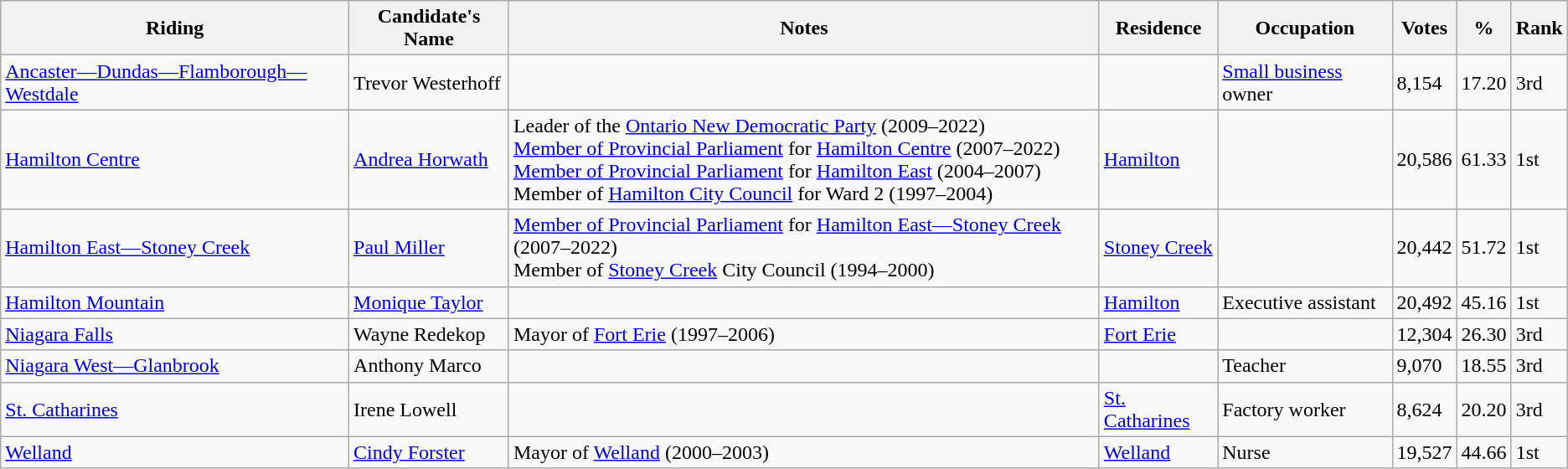<table class="wikitable sortable">
<tr>
<th>Riding<br></th>
<th>Candidate's Name</th>
<th>Notes</th>
<th>Residence</th>
<th>Occupation</th>
<th>Votes</th>
<th>%</th>
<th>Rank</th>
</tr>
<tr>
<td><a href='#'>Ancaster—Dundas—Flamborough—Westdale</a></td>
<td>Trevor Westerhoff</td>
<td></td>
<td></td>
<td><a href='#'>Small business</a> owner</td>
<td>8,154</td>
<td>17.20</td>
<td>3rd</td>
</tr>
<tr>
<td><a href='#'>Hamilton Centre</a></td>
<td><a href='#'>Andrea Horwath</a></td>
<td>Leader of the <a href='#'>Ontario New Democratic Party</a> (2009–2022) <br> <a href='#'>Member of Provincial Parliament</a> for <a href='#'>Hamilton Centre</a> (2007–2022) <br> <a href='#'>Member of Provincial Parliament</a> for <a href='#'>Hamilton East</a> (2004–2007) <br> Member of <a href='#'>Hamilton City Council</a> for Ward 2 (1997–2004)</td>
<td><a href='#'>Hamilton</a></td>
<td></td>
<td>20,586</td>
<td>61.33</td>
<td>1st</td>
</tr>
<tr>
<td><a href='#'>Hamilton East—Stoney Creek</a></td>
<td><a href='#'>Paul Miller</a></td>
<td><a href='#'>Member of Provincial Parliament</a> for <a href='#'>Hamilton East—Stoney Creek</a> (2007–2022) <br> Member of <a href='#'>Stoney Creek</a> City Council (1994–2000)</td>
<td><a href='#'>Stoney Creek</a></td>
<td></td>
<td>20,442</td>
<td>51.72</td>
<td>1st</td>
</tr>
<tr>
<td><a href='#'>Hamilton Mountain</a></td>
<td><a href='#'>Monique Taylor</a></td>
<td></td>
<td><a href='#'>Hamilton</a></td>
<td>Executive assistant</td>
<td>20,492</td>
<td>45.16</td>
<td>1st</td>
</tr>
<tr>
<td><a href='#'>Niagara Falls</a></td>
<td>Wayne Redekop</td>
<td>Mayor of <a href='#'>Fort Erie</a> (1997–2006)</td>
<td><a href='#'>Fort Erie</a></td>
<td></td>
<td>12,304</td>
<td>26.30</td>
<td>3rd</td>
</tr>
<tr>
<td><a href='#'>Niagara West—Glanbrook</a></td>
<td>Anthony Marco</td>
<td></td>
<td></td>
<td>Teacher</td>
<td>9,070</td>
<td>18.55</td>
<td>3rd</td>
</tr>
<tr>
<td><a href='#'>St. Catharines</a></td>
<td>Irene Lowell</td>
<td></td>
<td><a href='#'>St. Catharines</a></td>
<td>Factory worker</td>
<td>8,624</td>
<td>20.20</td>
<td>3rd</td>
</tr>
<tr>
<td><a href='#'>Welland</a></td>
<td><a href='#'>Cindy Forster</a></td>
<td>Mayor of <a href='#'>Welland</a> (2000–2003)</td>
<td><a href='#'>Welland</a></td>
<td>Nurse</td>
<td>19,527</td>
<td>44.66</td>
<td>1st</td>
</tr>
</table>
